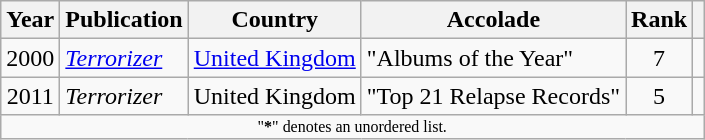<table class="wikitable sortable" style="margin:0em 1em 1em 0pt">
<tr>
<th>Year</th>
<th>Publication</th>
<th>Country</th>
<th>Accolade</th>
<th>Rank</th>
<th class=unsortable></th>
</tr>
<tr>
<td align=center>2000</td>
<td><em><a href='#'>Terrorizer</a></em></td>
<td><a href='#'>United Kingdom</a></td>
<td>"Albums of the Year"</td>
<td align=center>7</td>
<td></td>
</tr>
<tr>
<td align=center>2011</td>
<td><em>Terrorizer</em></td>
<td>United Kingdom</td>
<td>"Top 21 Relapse Records"</td>
<td align=center>5</td>
<td></td>
</tr>
<tr class="sortbottom">
<td colspan=6 style=font-size:8pt; align=center>"<strong>*</strong>" denotes an unordered list.</td>
</tr>
</table>
